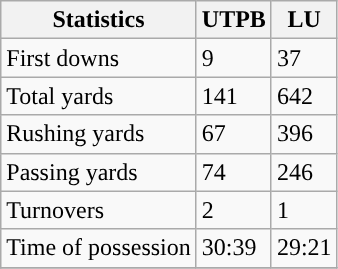<table class="wikitable" style="float: left;">
<tr>
<th>Statistics</th>
<th>UTPB</th>
<th>LU</th>
</tr>
<tr>
<td>First downs</td>
<td>9</td>
<td>37</td>
</tr>
<tr>
<td>Total yards</td>
<td>141</td>
<td>642</td>
</tr>
<tr>
<td>Rushing yards</td>
<td>67</td>
<td>396</td>
</tr>
<tr>
<td>Passing yards</td>
<td>74</td>
<td>246</td>
</tr>
<tr>
<td>Turnovers</td>
<td>2</td>
<td>1</td>
</tr>
<tr>
<td>Time of possession</td>
<td>30:39</td>
<td>29:21</td>
</tr>
<tr>
</tr>
</table>
